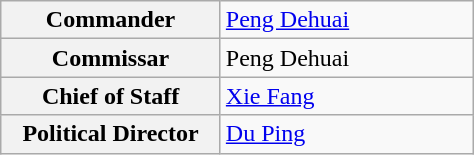<table class="wikitable" style="width: 25%">
<tr>
<th width=10%; align= center>Commander</th>
<td width=20%><a href='#'>Peng Dehuai</a></td>
</tr>
<tr>
<th width=10%; align= center>Commissar</th>
<td>Peng Dehuai</td>
</tr>
<tr>
<th width=10%; align= center>Chief of Staff</th>
<td><a href='#'>Xie Fang</a></td>
</tr>
<tr>
<th width=10%; align= center>Political Director</th>
<td><a href='#'>Du Ping</a></td>
</tr>
</table>
